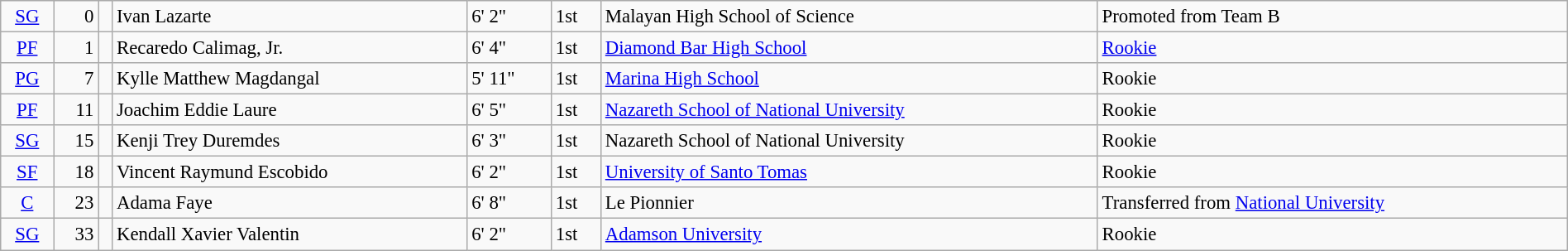<table class=wikitable width=100% style=font-size:95%>
<tr>
<td align=center><a href='#'>SG</a></td>
<td align=right>0</td>
<td></td>
<td>Ivan Lazarte</td>
<td>6' 2"</td>
<td>1st</td>
<td>Malayan High School of Science</td>
<td>Promoted from Team B</td>
</tr>
<tr>
<td align=center><a href='#'>PF</a></td>
<td align=right>1</td>
<td></td>
<td>Recaredo Calimag, Jr.</td>
<td>6' 4"</td>
<td>1st</td>
<td><a href='#'>Diamond Bar High School</a></td>
<td><a href='#'>Rookie</a></td>
</tr>
<tr>
<td align=center><a href='#'>PG</a></td>
<td align=right>7</td>
<td></td>
<td>Kylle Matthew Magdangal</td>
<td>5' 11"</td>
<td>1st</td>
<td><a href='#'>Marina High School</a></td>
<td>Rookie</td>
</tr>
<tr>
<td align=center><a href='#'>PF</a></td>
<td align=right>11</td>
<td></td>
<td>Joachim Eddie Laure</td>
<td>6' 5"</td>
<td>1st</td>
<td><a href='#'>Nazareth School of National University</a></td>
<td>Rookie</td>
</tr>
<tr>
<td align=center><a href='#'>SG</a></td>
<td align=right>15</td>
<td></td>
<td>Kenji Trey Duremdes</td>
<td>6' 3"</td>
<td>1st</td>
<td>Nazareth School of National University</td>
<td>Rookie</td>
</tr>
<tr>
<td align=center><a href='#'>SF</a></td>
<td align=right>18</td>
<td></td>
<td>Vincent Raymund Escobido</td>
<td>6' 2"</td>
<td>1st</td>
<td><a href='#'>University of Santo Tomas</a></td>
<td>Rookie</td>
</tr>
<tr>
<td align=center><a href='#'>C</a></td>
<td align=right>23</td>
<td></td>
<td>Adama Faye</td>
<td>6' 8"</td>
<td>1st</td>
<td>Le Pionnier</td>
<td>Transferred from <a href='#'>National University</a></td>
</tr>
<tr>
<td align=center><a href='#'>SG</a></td>
<td align=right>33</td>
<td></td>
<td>Kendall Xavier Valentin</td>
<td>6' 2"</td>
<td>1st</td>
<td><a href='#'>Adamson University</a></td>
<td>Rookie</td>
</tr>
</table>
